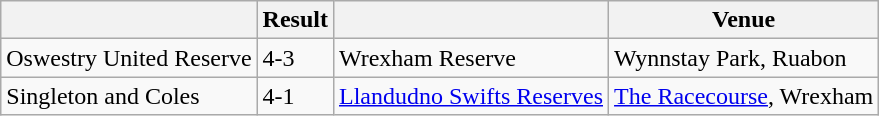<table class="wikitable">
<tr>
<th></th>
<th>Result</th>
<th></th>
<th>Venue</th>
</tr>
<tr>
<td> Oswestry United Reserve</td>
<td>4-3</td>
<td>Wrexham Reserve</td>
<td>Wynnstay Park, Ruabon</td>
</tr>
<tr>
<td> Singleton and Coles</td>
<td>4-1</td>
<td><a href='#'>Llandudno Swifts Reserves</a></td>
<td><a href='#'>The Racecourse</a>, Wrexham</td>
</tr>
</table>
